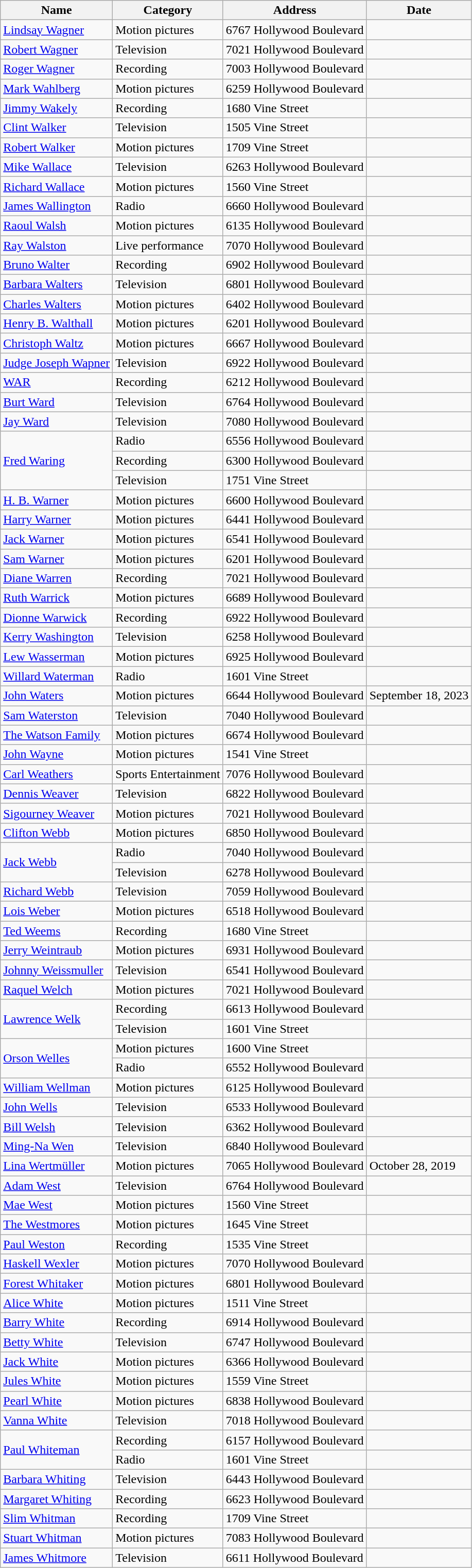<table class="wikitable sortable" style="font-size: 100%;">
<tr>
<th>Name</th>
<th>Category</th>
<th>Address</th>
<th>Date</th>
</tr>
<tr>
<td><a href='#'>Lindsay Wagner</a></td>
<td>Motion pictures</td>
<td>6767 Hollywood Boulevard</td>
<td></td>
</tr>
<tr>
<td><a href='#'>Robert Wagner</a></td>
<td>Television</td>
<td>7021 Hollywood Boulevard</td>
<td></td>
</tr>
<tr>
<td><a href='#'>Roger Wagner</a></td>
<td>Recording</td>
<td>7003 Hollywood Boulevard</td>
<td></td>
</tr>
<tr>
<td><a href='#'>Mark Wahlberg</a></td>
<td>Motion pictures</td>
<td>6259 Hollywood Boulevard</td>
<td></td>
</tr>
<tr>
<td><a href='#'>Jimmy Wakely</a></td>
<td>Recording</td>
<td>1680 Vine Street</td>
<td></td>
</tr>
<tr>
<td><a href='#'>Clint Walker</a></td>
<td>Television</td>
<td>1505 Vine Street</td>
<td></td>
</tr>
<tr>
<td><a href='#'>Robert Walker</a></td>
<td>Motion pictures</td>
<td>1709 Vine Street</td>
<td></td>
</tr>
<tr>
<td><a href='#'>Mike Wallace</a></td>
<td>Television</td>
<td>6263 Hollywood Boulevard</td>
<td></td>
</tr>
<tr>
<td><a href='#'>Richard Wallace</a></td>
<td>Motion pictures</td>
<td>1560 Vine Street</td>
<td></td>
</tr>
<tr>
<td><a href='#'>James Wallington</a></td>
<td>Radio</td>
<td>6660 Hollywood Boulevard</td>
<td></td>
</tr>
<tr>
<td><a href='#'>Raoul Walsh</a></td>
<td>Motion pictures</td>
<td>6135 Hollywood Boulevard</td>
<td></td>
</tr>
<tr>
<td><a href='#'>Ray Walston</a></td>
<td>Live performance</td>
<td>7070 Hollywood Boulevard</td>
<td></td>
</tr>
<tr>
<td><a href='#'>Bruno Walter</a></td>
<td>Recording</td>
<td>6902 Hollywood Boulevard</td>
<td></td>
</tr>
<tr>
<td><a href='#'>Barbara Walters</a></td>
<td>Television</td>
<td>6801 Hollywood Boulevard</td>
<td></td>
</tr>
<tr>
<td><a href='#'>Charles Walters</a></td>
<td>Motion pictures</td>
<td>6402 Hollywood Boulevard</td>
<td></td>
</tr>
<tr>
<td><a href='#'>Henry B. Walthall</a></td>
<td>Motion pictures</td>
<td>6201 Hollywood Boulevard</td>
<td></td>
</tr>
<tr>
<td><a href='#'>Christoph Waltz</a></td>
<td>Motion pictures</td>
<td>6667 Hollywood Boulevard</td>
<td></td>
</tr>
<tr>
<td><a href='#'>Judge Joseph Wapner</a></td>
<td>Television</td>
<td>6922 Hollywood Boulevard</td>
<td></td>
</tr>
<tr>
<td><a href='#'>WAR</a></td>
<td>Recording</td>
<td>6212 Hollywood Boulevard</td>
<td></td>
</tr>
<tr>
<td><a href='#'>Burt Ward</a></td>
<td>Television</td>
<td>6764 Hollywood Boulevard</td>
<td></td>
</tr>
<tr>
<td><a href='#'>Jay Ward</a></td>
<td>Television</td>
<td>7080 Hollywood Boulevard</td>
<td></td>
</tr>
<tr>
<td rowspan="3"><a href='#'>Fred Waring</a></td>
<td>Radio</td>
<td>6556 Hollywood Boulevard</td>
<td></td>
</tr>
<tr>
<td>Recording</td>
<td>6300 Hollywood Boulevard</td>
<td></td>
</tr>
<tr>
<td>Television</td>
<td>1751 Vine Street</td>
<td></td>
</tr>
<tr>
<td><a href='#'>H. B. Warner</a></td>
<td>Motion pictures</td>
<td>6600 Hollywood Boulevard</td>
<td></td>
</tr>
<tr>
<td><a href='#'>Harry Warner</a></td>
<td>Motion pictures</td>
<td>6441 Hollywood Boulevard</td>
<td></td>
</tr>
<tr>
<td><a href='#'>Jack Warner</a></td>
<td>Motion pictures</td>
<td>6541 Hollywood Boulevard</td>
<td></td>
</tr>
<tr>
<td><a href='#'>Sam Warner</a></td>
<td>Motion pictures</td>
<td>6201 Hollywood Boulevard</td>
<td></td>
</tr>
<tr>
<td><a href='#'>Diane Warren</a></td>
<td>Recording</td>
<td>7021 Hollywood Boulevard</td>
<td></td>
</tr>
<tr>
<td><a href='#'>Ruth Warrick</a></td>
<td>Motion pictures</td>
<td>6689 Hollywood Boulevard</td>
<td></td>
</tr>
<tr>
<td><a href='#'>Dionne Warwick</a></td>
<td>Recording</td>
<td>6922 Hollywood Boulevard</td>
<td></td>
</tr>
<tr>
<td><a href='#'>Kerry Washington</a></td>
<td>Television</td>
<td>6258 Hollywood Boulevard</td>
<td></td>
</tr>
<tr>
<td><a href='#'>Lew Wasserman</a></td>
<td>Motion pictures</td>
<td>6925 Hollywood Boulevard</td>
<td></td>
</tr>
<tr>
<td><a href='#'>Willard Waterman</a></td>
<td>Radio</td>
<td>1601 Vine Street</td>
<td></td>
</tr>
<tr>
<td><a href='#'>John Waters</a></td>
<td>Motion pictures</td>
<td>6644 Hollywood Boulevard</td>
<td>September 18, 2023</td>
</tr>
<tr>
<td><a href='#'>Sam Waterston</a></td>
<td>Television</td>
<td>7040 Hollywood Boulevard</td>
<td></td>
</tr>
<tr>
<td><a href='#'>The Watson Family</a></td>
<td>Motion pictures</td>
<td>6674 Hollywood Boulevard</td>
<td></td>
</tr>
<tr>
<td><a href='#'>John Wayne</a></td>
<td>Motion pictures</td>
<td>1541 Vine Street</td>
<td></td>
</tr>
<tr>
<td><a href='#'>Carl Weathers</a></td>
<td>Sports Entertainment</td>
<td>7076 Hollywood Boulevard</td>
<td></td>
</tr>
<tr>
<td><a href='#'>Dennis Weaver</a></td>
<td>Television</td>
<td>6822 Hollywood Boulevard</td>
<td></td>
</tr>
<tr>
<td><a href='#'>Sigourney Weaver</a></td>
<td>Motion pictures</td>
<td>7021 Hollywood Boulevard</td>
<td></td>
</tr>
<tr>
<td><a href='#'>Clifton Webb</a></td>
<td>Motion pictures</td>
<td>6850 Hollywood Boulevard</td>
<td></td>
</tr>
<tr>
<td rowspan="2"><a href='#'>Jack Webb</a></td>
<td>Radio</td>
<td>7040 Hollywood Boulevard</td>
<td></td>
</tr>
<tr>
<td>Television</td>
<td>6278 Hollywood Boulevard</td>
<td></td>
</tr>
<tr>
<td><a href='#'>Richard Webb</a></td>
<td>Television</td>
<td>7059 Hollywood Boulevard</td>
<td></td>
</tr>
<tr>
<td><a href='#'>Lois Weber</a></td>
<td>Motion pictures</td>
<td>6518 Hollywood Boulevard</td>
<td></td>
</tr>
<tr>
<td><a href='#'>Ted Weems</a></td>
<td>Recording</td>
<td>1680 Vine Street</td>
<td></td>
</tr>
<tr>
<td><a href='#'>Jerry Weintraub</a></td>
<td>Motion pictures</td>
<td>6931 Hollywood Boulevard</td>
<td></td>
</tr>
<tr>
<td><a href='#'>Johnny Weissmuller</a></td>
<td>Television</td>
<td>6541 Hollywood Boulevard</td>
<td></td>
</tr>
<tr>
<td><a href='#'>Raquel Welch</a></td>
<td>Motion pictures</td>
<td>7021 Hollywood Boulevard</td>
<td></td>
</tr>
<tr>
<td rowspan="2"><a href='#'>Lawrence Welk</a></td>
<td>Recording</td>
<td>6613 Hollywood Boulevard</td>
<td></td>
</tr>
<tr>
<td>Television</td>
<td>1601 Vine Street</td>
<td></td>
</tr>
<tr>
<td rowspan="2"><a href='#'>Orson Welles</a></td>
<td>Motion pictures</td>
<td>1600 Vine Street</td>
<td></td>
</tr>
<tr>
<td>Radio</td>
<td>6552 Hollywood Boulevard</td>
<td></td>
</tr>
<tr>
<td><a href='#'>William Wellman</a></td>
<td>Motion pictures</td>
<td>6125 Hollywood Boulevard</td>
<td></td>
</tr>
<tr>
<td><a href='#'>John Wells</a></td>
<td>Television</td>
<td>6533 Hollywood Boulevard</td>
<td></td>
</tr>
<tr>
<td><a href='#'>Bill Welsh</a></td>
<td>Television</td>
<td>6362 Hollywood Boulevard</td>
<td></td>
</tr>
<tr>
<td><a href='#'>Ming-Na Wen</a></td>
<td>Television</td>
<td>6840 Hollywood Boulevard</td>
<td></td>
</tr>
<tr>
<td><a href='#'>Lina Wertmüller</a></td>
<td>Motion pictures</td>
<td>7065 Hollywood Boulevard</td>
<td>October 28, 2019</td>
</tr>
<tr>
<td><a href='#'>Adam West</a></td>
<td>Television</td>
<td>6764 Hollywood Boulevard</td>
<td></td>
</tr>
<tr>
<td><a href='#'>Mae West</a></td>
<td>Motion pictures</td>
<td>1560 Vine Street</td>
<td></td>
</tr>
<tr>
<td><a href='#'>The Westmores</a></td>
<td>Motion pictures</td>
<td>1645 Vine Street</td>
<td></td>
</tr>
<tr>
<td><a href='#'>Paul Weston</a></td>
<td>Recording</td>
<td>1535 Vine Street</td>
<td></td>
</tr>
<tr>
<td><a href='#'>Haskell Wexler</a></td>
<td>Motion pictures</td>
<td>7070 Hollywood Boulevard</td>
<td></td>
</tr>
<tr>
<td><a href='#'>Forest Whitaker</a></td>
<td>Motion pictures</td>
<td>6801 Hollywood Boulevard</td>
<td></td>
</tr>
<tr>
<td><a href='#'>Alice White</a></td>
<td>Motion pictures</td>
<td>1511 Vine Street</td>
<td></td>
</tr>
<tr>
<td><a href='#'>Barry White</a></td>
<td>Recording</td>
<td>6914 Hollywood Boulevard</td>
<td></td>
</tr>
<tr>
<td><a href='#'>Betty White</a></td>
<td>Television</td>
<td>6747 Hollywood Boulevard</td>
<td></td>
</tr>
<tr>
<td><a href='#'>Jack White</a></td>
<td>Motion pictures</td>
<td>6366 Hollywood Boulevard</td>
<td></td>
</tr>
<tr>
<td><a href='#'>Jules White</a></td>
<td>Motion pictures</td>
<td>1559 Vine Street</td>
<td></td>
</tr>
<tr>
<td><a href='#'>Pearl White</a></td>
<td>Motion pictures</td>
<td>6838 Hollywood Boulevard</td>
<td></td>
</tr>
<tr>
<td><a href='#'>Vanna White</a></td>
<td>Television</td>
<td>7018 Hollywood Boulevard</td>
<td></td>
</tr>
<tr>
<td rowspan="2"><a href='#'>Paul Whiteman</a></td>
<td>Recording</td>
<td>6157 Hollywood Boulevard</td>
<td></td>
</tr>
<tr>
<td>Radio</td>
<td>1601 Vine Street</td>
<td></td>
</tr>
<tr>
<td><a href='#'>Barbara Whiting</a></td>
<td>Television</td>
<td>6443 Hollywood Boulevard</td>
<td></td>
</tr>
<tr>
<td><a href='#'>Margaret Whiting</a></td>
<td>Recording</td>
<td>6623 Hollywood Boulevard</td>
<td></td>
</tr>
<tr>
<td><a href='#'>Slim Whitman</a></td>
<td>Recording</td>
<td>1709 Vine Street</td>
<td></td>
</tr>
<tr>
<td><a href='#'>Stuart Whitman</a></td>
<td>Motion pictures</td>
<td>7083 Hollywood Boulevard</td>
<td></td>
</tr>
<tr>
<td><a href='#'>James Whitmore</a></td>
<td>Television</td>
<td>6611 Hollywood Boulevard</td>
<td></td>
</tr>
</table>
